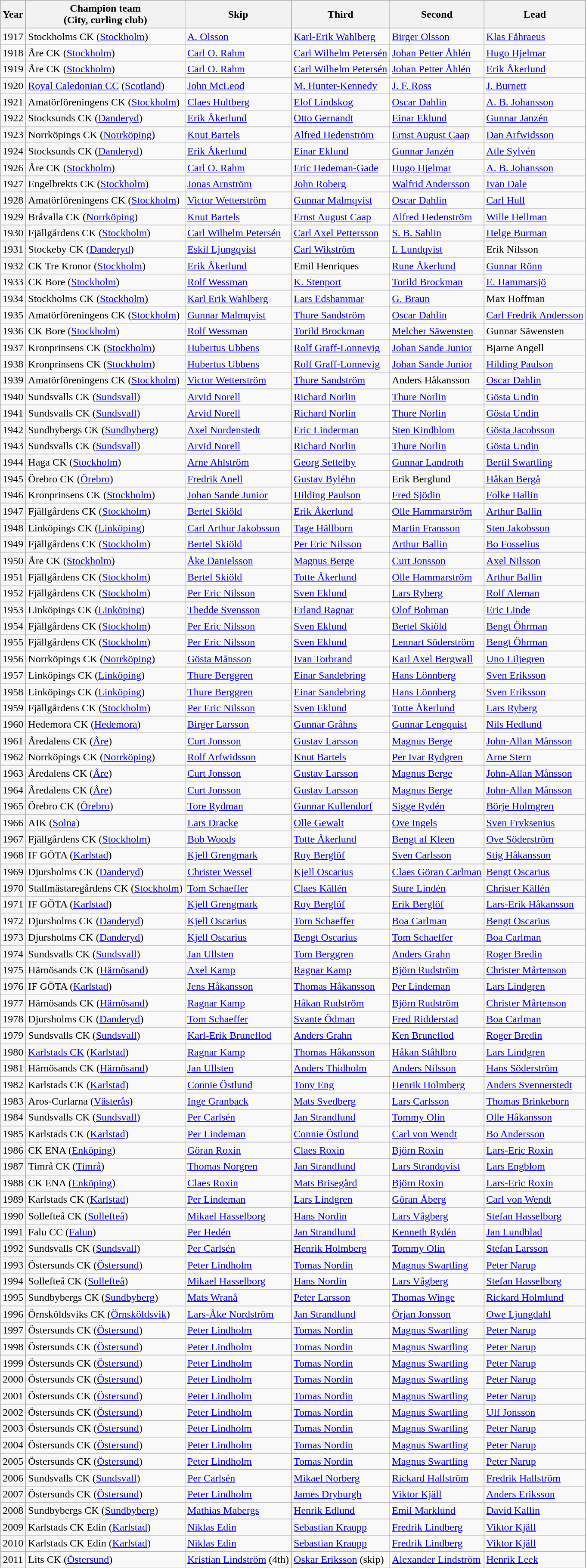<table class="wikitable">
<tr>
<th>Year</th>
<th>Champion team<br>(City, curling club)</th>
<th>Skip</th>
<th>Third</th>
<th>Second</th>
<th>Lead</th>
</tr>
<tr valign="top">
<td align=center>1917</td>
<td>Stockholms CK (<a href='#'>Stockholm</a>)</td>
<td><a href='#'>A. Olsson</a></td>
<td><a href='#'>Karl-Erik Wahlberg</a></td>
<td><a href='#'>Birger Olsson</a></td>
<td><a href='#'>Klas Fåhraeus</a></td>
</tr>
<tr valign="top">
<td align=center>1918</td>
<td>Åre CK (<a href='#'>Stockholm</a>)</td>
<td><a href='#'>Carl O. Rahm</a></td>
<td><a href='#'>Carl Wilhelm Petersén</a></td>
<td><a href='#'>Johan Petter Åhlén</a></td>
<td><a href='#'>Hugo Hjelmar</a></td>
</tr>
<tr valign="top">
<td align=center>1919</td>
<td>Åre CK (<a href='#'>Stockholm</a>)</td>
<td><a href='#'>Carl O. Rahm</a></td>
<td><a href='#'>Carl Wilhelm Petersén</a></td>
<td><a href='#'>Johan Petter Åhlén</a></td>
<td><a href='#'>Erik Åkerlund</a></td>
</tr>
<tr valign="top">
<td align=center>1920</td>
<td><a href='#'>Royal Caledonian CC</a> (<a href='#'>Scotland</a>)</td>
<td><a href='#'>John McLeod</a></td>
<td><a href='#'>M. Hunter-Kennedy</a></td>
<td><a href='#'>J. F. Ross</a></td>
<td><a href='#'>J. Burnett</a></td>
</tr>
<tr valign="top">
<td align=center>1921</td>
<td>Amatörföreningens CK (<a href='#'>Stockholm</a>)</td>
<td><a href='#'>Claes Hultberg</a></td>
<td><a href='#'>Elof Lindskog</a></td>
<td><a href='#'>Oscar Dahlin</a></td>
<td><a href='#'>A. B. Johansson</a></td>
</tr>
<tr valign="top">
<td align=center>1922</td>
<td>Stocksunds CK (<a href='#'>Danderyd</a>)</td>
<td><a href='#'>Erik Åkerlund</a></td>
<td><a href='#'>Otto Gernandt</a></td>
<td><a href='#'>Einar Eklund</a></td>
<td><a href='#'>Gunnar Janzén</a></td>
</tr>
<tr valign="top">
<td align=center>1923</td>
<td>Norrköpings CK (<a href='#'>Norrköping</a>)</td>
<td><a href='#'>Knut Bartels</a></td>
<td><a href='#'>Alfred Hedenström</a></td>
<td><a href='#'>Ernst August Caap</a></td>
<td><a href='#'>Dan Arfwidsson</a></td>
</tr>
<tr valign="top">
<td align=center>1924</td>
<td>Stocksunds CK (<a href='#'>Danderyd</a>)</td>
<td><a href='#'>Erik Åkerlund</a></td>
<td><a href='#'>Einar Eklund</a></td>
<td><a href='#'>Gunnar Janzén</a></td>
<td><a href='#'>Atle Sylvén</a></td>
</tr>
<tr valign="top">
<td align=center>1926</td>
<td>Åre CK (<a href='#'>Stockholm</a>)</td>
<td><a href='#'>Carl O. Rahm</a></td>
<td><a href='#'>Eric Hedeman-Gade</a></td>
<td><a href='#'>Hugo Hjelmar</a></td>
<td><a href='#'>A. B. Johansson</a></td>
</tr>
<tr valign="top">
<td align=center>1927</td>
<td>Engelbrekts CK (<a href='#'>Stockholm</a>)</td>
<td><a href='#'>Jonas Arnström</a></td>
<td><a href='#'>John Roberg</a></td>
<td><a href='#'>Walfrid Andersson</a></td>
<td><a href='#'>Ivan Dale</a></td>
</tr>
<tr valign="top">
<td align=center>1928</td>
<td>Amatörföreningens CK (<a href='#'>Stockholm</a>)</td>
<td><a href='#'>Victor Wetterström</a></td>
<td><a href='#'>Gunnar Malmqvist</a></td>
<td><a href='#'>Oscar Dahlin</a></td>
<td><a href='#'>Carl Hull</a></td>
</tr>
<tr valign="top">
<td align=center>1929</td>
<td>Bråvalla CK (<a href='#'>Norrköping</a>)</td>
<td><a href='#'>Knut Bartels</a></td>
<td><a href='#'>Ernst August Caap</a></td>
<td><a href='#'>Alfred Hedenström</a></td>
<td><a href='#'>Wille Hellman</a></td>
</tr>
<tr valign="top">
<td align=center>1930</td>
<td>Fjällgårdens CK (<a href='#'>Stockholm</a>)</td>
<td><a href='#'>Carl Wilhelm Petersén</a></td>
<td><a href='#'>Carl Axel Pettersson</a></td>
<td><a href='#'>S. B. Sahlin</a></td>
<td><a href='#'>Helge Burman</a></td>
</tr>
<tr valign="top">
<td align=center>1931</td>
<td>Stockeby CK (<a href='#'>Danderyd</a>)</td>
<td><a href='#'>Eskil Ljungqvist</a></td>
<td><a href='#'>Carl Wikström</a></td>
<td><a href='#'>I. Lundqvist</a></td>
<td>Erik Nilsson</td>
</tr>
<tr valign="top">
<td align=center>1932</td>
<td>CK Tre Kronor (<a href='#'>Stockholm</a>)</td>
<td><a href='#'>Erik Åkerlund</a></td>
<td>Emil Henriques</td>
<td><a href='#'>Rune Åkerlund</a></td>
<td><a href='#'>Gunnar Rönn</a></td>
</tr>
<tr valign="top">
<td align=center>1933</td>
<td>CK Bore (<a href='#'>Stockholm</a>)</td>
<td><a href='#'>Rolf Wessman</a></td>
<td><a href='#'>K. Stenport</a></td>
<td><a href='#'>Torild Brockman</a></td>
<td><a href='#'>E. Hammarsjö</a></td>
</tr>
<tr valign="top">
<td align=center>1934</td>
<td>Stockholms CK (<a href='#'>Stockholm</a>)</td>
<td><a href='#'>Karl Erik Wahlberg</a></td>
<td><a href='#'>Lars Edshammar</a></td>
<td><a href='#'>G. Braun</a></td>
<td>Max Hoffman</td>
</tr>
<tr valign="top">
<td align=center>1935</td>
<td>Amatörföreningens CK (<a href='#'>Stockholm</a>)</td>
<td><a href='#'>Gunnar Malmqvist</a></td>
<td><a href='#'>Thure Sandström</a></td>
<td><a href='#'>Oscar Dahlin</a></td>
<td><a href='#'>Carl Fredrik Andersson</a></td>
</tr>
<tr valign="top">
<td align=center>1936</td>
<td>CK Bore (<a href='#'>Stockholm</a>)</td>
<td><a href='#'>Rolf Wessman</a></td>
<td><a href='#'>Torild Brockman</a></td>
<td><a href='#'>Melcher Säwensten</a></td>
<td>Gunnar Säwensten</td>
</tr>
<tr valign="top">
<td align=center>1937</td>
<td>Kronprinsens CK (<a href='#'>Stockholm</a>)</td>
<td><a href='#'>Hubertus Ubbens</a></td>
<td><a href='#'>Rolf Graff-Lonnevig</a></td>
<td><a href='#'>Johan Sande Junior</a></td>
<td>Bjarne Angell</td>
</tr>
<tr valign="top">
<td align=center>1938</td>
<td>Kronprinsens CK (<a href='#'>Stockholm</a>)</td>
<td><a href='#'>Hubertus Ubbens</a></td>
<td><a href='#'>Rolf Graff-Lonnevig</a></td>
<td><a href='#'>Johan Sande Junior</a></td>
<td><a href='#'>Hilding Paulson</a></td>
</tr>
<tr valign="top">
<td align=center>1939</td>
<td>Amatörföreningens CK (<a href='#'>Stockholm</a>)</td>
<td><a href='#'>Victor Wetterström</a></td>
<td><a href='#'>Thure Sandström</a></td>
<td>Anders Håkansson</td>
<td><a href='#'>Oscar Dahlin</a></td>
</tr>
<tr valign="top">
<td align=center>1940</td>
<td>Sundsvalls CK (<a href='#'>Sundsvall</a>)</td>
<td><a href='#'>Arvid Norell</a></td>
<td><a href='#'>Richard Norlin</a></td>
<td><a href='#'>Thure Norlin</a></td>
<td><a href='#'>Gösta Undin</a></td>
</tr>
<tr valign="top">
<td align=center>1941</td>
<td>Sundsvalls CK (<a href='#'>Sundsvall</a>)</td>
<td><a href='#'>Arvid Norell</a></td>
<td><a href='#'>Richard Norlin</a></td>
<td><a href='#'>Thure Norlin</a></td>
<td><a href='#'>Gösta Undin</a></td>
</tr>
<tr valign="top">
<td align=center>1942</td>
<td>Sundbybergs CK (<a href='#'>Sundbyberg</a>)</td>
<td><a href='#'>Axel Nordenstedt</a></td>
<td><a href='#'>Eric Linderman</a></td>
<td><a href='#'>Sten Kindblom</a></td>
<td><a href='#'>Gösta Jacobsson</a></td>
</tr>
<tr valign="top">
<td align=center>1943</td>
<td>Sundsvalls CK (<a href='#'>Sundsvall</a>)</td>
<td><a href='#'>Arvid Norell</a></td>
<td><a href='#'>Richard Norlin</a></td>
<td><a href='#'>Thure Norlin</a></td>
<td><a href='#'>Gösta Undin</a></td>
</tr>
<tr valign="top">
<td align=center>1944</td>
<td>Haga CK (<a href='#'>Stockholm</a>)</td>
<td><a href='#'>Arne Ahlström</a></td>
<td><a href='#'>Georg Settelby</a></td>
<td><a href='#'>Gunnar Landroth</a></td>
<td><a href='#'>Bertil Swartling</a></td>
</tr>
<tr valign="top">
<td align=center>1945</td>
<td>Örebro CK (<a href='#'>Örebro</a>)</td>
<td><a href='#'>Fredrik Anell</a></td>
<td><a href='#'>Gustav Byléhn</a></td>
<td>Erik Berglund</td>
<td><a href='#'>Håkan Bergå</a></td>
</tr>
<tr valign="top">
<td align=center>1946</td>
<td>Kronprinsens CK (<a href='#'>Stockholm</a>)</td>
<td><a href='#'>Johan Sande Junior</a></td>
<td><a href='#'>Hilding Paulson</a></td>
<td><a href='#'>Fred Sjödin</a></td>
<td><a href='#'>Folke Hallin</a></td>
</tr>
<tr valign="top">
<td align=center>1947</td>
<td>Fjällgårdens CK (<a href='#'>Stockholm</a>)</td>
<td><a href='#'>Bertel Skiöld</a></td>
<td><a href='#'>Erik Åkerlund</a></td>
<td><a href='#'>Olle Hammarström</a></td>
<td><a href='#'>Arthur Ballin</a></td>
</tr>
<tr valign="top">
<td align=center>1948</td>
<td>Linköpings CK (<a href='#'>Linköping</a>)</td>
<td><a href='#'>Carl Arthur Jakobsson</a></td>
<td><a href='#'>Tage Hällborn</a></td>
<td><a href='#'>Martin Fransson</a></td>
<td><a href='#'>Sten Jakobsson</a></td>
</tr>
<tr valign="top">
<td align=center>1949</td>
<td>Fjällgårdens CK (<a href='#'>Stockholm</a>)</td>
<td><a href='#'>Bertel Skiöld</a></td>
<td><a href='#'>Per Eric Nilsson</a></td>
<td><a href='#'>Arthur Ballin</a></td>
<td><a href='#'>Bo Fosselius</a></td>
</tr>
<tr valign="top">
<td align=center>1950</td>
<td>Åre CK (<a href='#'>Stockholm</a>)</td>
<td><a href='#'>Åke Danielsson</a></td>
<td><a href='#'>Magnus Berge</a></td>
<td><a href='#'>Curt Jonsson</a></td>
<td><a href='#'>Axel Nilsson</a></td>
</tr>
<tr valign="top">
<td align=center>1951</td>
<td>Fjällgårdens CK (<a href='#'>Stockholm</a>)</td>
<td><a href='#'>Bertel Skiöld</a></td>
<td><a href='#'>Totte Åkerlund</a></td>
<td><a href='#'>Olle Hammarström</a></td>
<td><a href='#'>Arthur Ballin</a></td>
</tr>
<tr valign="top">
<td align=center>1952</td>
<td>Fjällgårdens CK (<a href='#'>Stockholm</a>)</td>
<td><a href='#'>Per Eric Nilsson</a></td>
<td><a href='#'>Sven Eklund</a></td>
<td><a href='#'>Lars Ryberg</a></td>
<td><a href='#'>Rolf Aleman</a></td>
</tr>
<tr valign="top">
<td align=center>1953</td>
<td>Linköpings CK (<a href='#'>Linköping</a>)</td>
<td><a href='#'>Thedde Svensson</a></td>
<td><a href='#'>Erland Ragnar</a></td>
<td><a href='#'>Olof Bohman</a></td>
<td><a href='#'>Eric Linde</a></td>
</tr>
<tr valign="top">
<td align=center>1954</td>
<td>Fjällgårdens CK (<a href='#'>Stockholm</a>)</td>
<td><a href='#'>Per Eric Nilsson</a></td>
<td><a href='#'>Sven Eklund</a></td>
<td><a href='#'>Bertel Skiöld</a></td>
<td><a href='#'>Bengt Öhrman</a></td>
</tr>
<tr valign="top">
<td align=center>1955</td>
<td>Fjällgårdens CK (<a href='#'>Stockholm</a>)</td>
<td><a href='#'>Per Eric Nilsson</a></td>
<td><a href='#'>Sven Eklund</a></td>
<td><a href='#'>Lennart Söderström</a></td>
<td><a href='#'>Bengt Öhrman</a></td>
</tr>
<tr valign="top">
<td align=center>1956</td>
<td>Norrköpings CK (<a href='#'>Norrköping</a>)</td>
<td><a href='#'>Gösta Månsson</a></td>
<td><a href='#'>Ivan Torbrand</a></td>
<td><a href='#'>Karl Axel Bergwall</a></td>
<td><a href='#'>Uno Liljegren</a></td>
</tr>
<tr valign="top">
<td align=center>1957</td>
<td>Linköpings CK (<a href='#'>Linköping</a>)</td>
<td><a href='#'>Thure Berggren</a></td>
<td><a href='#'>Einar Sandebring</a></td>
<td><a href='#'>Hans Lönnberg</a></td>
<td><a href='#'>Sven Eriksson</a></td>
</tr>
<tr valign="top">
<td align=center>1958</td>
<td>Linköpings CK (<a href='#'>Linköping</a>)</td>
<td><a href='#'>Thure Berggren</a></td>
<td><a href='#'>Einar Sandebring</a></td>
<td><a href='#'>Hans Lönnberg</a></td>
<td><a href='#'>Sven Eriksson</a></td>
</tr>
<tr valign="top">
<td align=center>1959</td>
<td>Fjällgårdens CK (<a href='#'>Stockholm</a>)</td>
<td><a href='#'>Per Eric Nilsson</a></td>
<td><a href='#'>Sven Eklund</a></td>
<td><a href='#'>Totte Åkerlund</a></td>
<td><a href='#'>Lars Ryberg</a></td>
</tr>
<tr valign="top">
<td align=center>1960</td>
<td>Hedemora CK (<a href='#'>Hedemora</a>)</td>
<td><a href='#'>Birger Larsson</a></td>
<td><a href='#'>Gunnar Gråhns</a></td>
<td><a href='#'>Gunnar Lengquist</a></td>
<td><a href='#'>Nils Hedlund</a></td>
</tr>
<tr valign="top">
<td align=center>1961</td>
<td>Åredalens CK (<a href='#'>Åre</a>)</td>
<td><a href='#'>Curt Jonsson</a></td>
<td><a href='#'>Gustav Larsson</a></td>
<td><a href='#'>Magnus Berge</a></td>
<td><a href='#'>John-Allan Månsson</a></td>
</tr>
<tr valign="top">
<td align=center>1962</td>
<td>Norrköpings CK (<a href='#'>Norrköping</a>)</td>
<td><a href='#'>Rolf Arfwidsson</a></td>
<td><a href='#'>Knut Bartels</a></td>
<td><a href='#'>Per Ivar Rydgren</a></td>
<td><a href='#'>Arne Stern</a></td>
</tr>
<tr valign="top">
<td align=center>1963</td>
<td>Åredalens CK (<a href='#'>Åre</a>)</td>
<td><a href='#'>Curt Jonsson</a></td>
<td><a href='#'>Gustav Larsson</a></td>
<td><a href='#'>Magnus Berge</a></td>
<td><a href='#'>John-Allan Månsson</a></td>
</tr>
<tr valign="top">
<td align=center>1964</td>
<td>Åredalens CK (<a href='#'>Åre</a>)</td>
<td><a href='#'>Curt Jonsson</a></td>
<td><a href='#'>Gustav Larsson</a></td>
<td><a href='#'>Magnus Berge</a></td>
<td><a href='#'>John-Allan Månsson</a></td>
</tr>
<tr valign="top">
<td align=center>1965</td>
<td>Örebro CK (<a href='#'>Örebro</a>)</td>
<td><a href='#'>Tore Rydman</a></td>
<td><a href='#'>Gunnar Kullendorf</a></td>
<td><a href='#'>Sigge Rydén</a></td>
<td><a href='#'>Börje Holmgren</a></td>
</tr>
<tr valign="top">
<td align=center>1966</td>
<td>AIK (<a href='#'>Solna</a>)</td>
<td><a href='#'>Lars Dracke</a></td>
<td><a href='#'>Olle Gewalt</a></td>
<td><a href='#'>Ove Ingels</a></td>
<td><a href='#'>Sven Fryksenius</a></td>
</tr>
<tr valign="top">
<td align=center>1967</td>
<td>Fjällgårdens CK (<a href='#'>Stockholm</a>)</td>
<td><a href='#'>Bob Woods</a></td>
<td><a href='#'>Totte Åkerlund</a></td>
<td><a href='#'>Bengt af Kleen</a></td>
<td><a href='#'>Ove Söderström</a></td>
</tr>
<tr valign="top">
<td align=center>1968</td>
<td>IF GÖTA (<a href='#'>Karlstad</a>)</td>
<td><a href='#'>Kjell Grengmark</a></td>
<td><a href='#'>Roy Berglöf</a></td>
<td><a href='#'>Sven Carlsson</a></td>
<td><a href='#'>Stig Håkansson</a></td>
</tr>
<tr valign="top">
<td align=center>1969</td>
<td>Djursholms CK (<a href='#'>Danderyd</a>)</td>
<td><a href='#'>Christer Wessel</a></td>
<td><a href='#'>Kjell Oscarius</a></td>
<td><a href='#'>Claes Göran Carlman</a></td>
<td><a href='#'>Bengt Oscarius</a></td>
</tr>
<tr valign="top">
<td align=center>1970</td>
<td>Stallmästaregårdens CK (<a href='#'>Stockholm</a>)</td>
<td><a href='#'>Tom Schaeffer</a></td>
<td><a href='#'>Claes Källén</a></td>
<td><a href='#'>Sture Lindén</a></td>
<td><a href='#'>Christer Källén</a></td>
</tr>
<tr valign="top">
<td align=center>1971</td>
<td>IF GÖTA (<a href='#'>Karlstad</a>)</td>
<td><a href='#'>Kjell Grengmark</a></td>
<td><a href='#'>Roy Berglöf</a></td>
<td><a href='#'>Erik Berglöf</a></td>
<td><a href='#'>Lars-Erik Håkansson</a></td>
</tr>
<tr valign="top">
<td align=center>1972</td>
<td>Djursholms CK (<a href='#'>Danderyd</a>)</td>
<td><a href='#'>Kjell Oscarius</a></td>
<td><a href='#'>Tom Schaeffer</a></td>
<td><a href='#'>Boa Carlman</a></td>
<td><a href='#'>Bengt Oscarius</a></td>
</tr>
<tr valign="top">
<td align=center>1973</td>
<td>Djursholms CK (<a href='#'>Danderyd</a>)</td>
<td><a href='#'>Kjell Oscarius</a></td>
<td><a href='#'>Bengt Oscarius</a></td>
<td><a href='#'>Tom Schaeffer</a></td>
<td><a href='#'>Boa Carlman</a></td>
</tr>
<tr valign="top">
<td align=center>1974</td>
<td>Sundsvalls CK (<a href='#'>Sundsvall</a>)</td>
<td><a href='#'>Jan Ullsten</a></td>
<td><a href='#'>Tom Berggren</a></td>
<td><a href='#'>Anders Grahn</a></td>
<td><a href='#'>Roger Bredin</a></td>
</tr>
<tr valign="top">
<td align=center>1975</td>
<td>Härnösands CK (<a href='#'>Härnösand</a>)</td>
<td><a href='#'>Axel Kamp</a></td>
<td><a href='#'>Ragnar Kamp</a></td>
<td><a href='#'>Björn Rudström</a></td>
<td><a href='#'>Christer Mårtenson</a></td>
</tr>
<tr valign="top">
<td align=center>1976</td>
<td>IF GÖTA (<a href='#'>Karlstad</a>)</td>
<td><a href='#'>Jens Håkansson</a></td>
<td><a href='#'>Thomas Håkansson</a></td>
<td><a href='#'>Per Lindeman</a></td>
<td><a href='#'>Lars Lindgren</a></td>
</tr>
<tr valign="top">
<td align=center>1977</td>
<td>Härnösands CK (<a href='#'>Härnösand</a>)</td>
<td><a href='#'>Ragnar Kamp</a></td>
<td><a href='#'>Håkan Rudström</a></td>
<td><a href='#'>Björn Rudström</a></td>
<td><a href='#'>Christer Mårtenson</a></td>
</tr>
<tr valign="top">
<td align=center>1978</td>
<td>Djursholms CK (<a href='#'>Danderyd</a>)</td>
<td><a href='#'>Tom Schaeffer</a></td>
<td><a href='#'>Svante Ödman</a></td>
<td><a href='#'>Fred Ridderstad</a></td>
<td><a href='#'>Boa Carlman</a></td>
</tr>
<tr valign="top">
<td align=center>1979</td>
<td>Sundsvalls CK (<a href='#'>Sundsvall</a>)</td>
<td><a href='#'>Karl-Erik Bruneflod</a></td>
<td><a href='#'>Anders Grahn</a></td>
<td><a href='#'>Ken Bruneflod</a></td>
<td><a href='#'>Roger Bredin</a></td>
</tr>
<tr valign="top">
<td align=center>1980</td>
<td><a href='#'>Karlstads CK</a> (<a href='#'>Karlstad</a>)</td>
<td><a href='#'>Ragnar Kamp</a></td>
<td><a href='#'>Thomas Håkansson</a></td>
<td><a href='#'>Håkan Ståhlbro</a></td>
<td><a href='#'>Lars Lindgren</a></td>
</tr>
<tr valign="top">
<td align=center>1981</td>
<td>Härnösands CK (<a href='#'>Härnösand</a>)</td>
<td><a href='#'>Jan Ullsten</a></td>
<td><a href='#'>Anders Thidholm</a></td>
<td><a href='#'>Anders Nilsson</a></td>
<td><a href='#'>Hans Söderström</a></td>
</tr>
<tr valign="top">
<td align=center>1982</td>
<td>Karlstads CK (<a href='#'>Karlstad</a>)</td>
<td><a href='#'>Connie Östlund</a></td>
<td><a href='#'>Tony Eng</a></td>
<td><a href='#'>Henrik Holmberg</a></td>
<td><a href='#'>Anders Svennerstedt</a></td>
</tr>
<tr valign="top">
<td align=center>1983</td>
<td>Aros-Curlarna (<a href='#'>Västerås</a>)</td>
<td><a href='#'>Inge Granback</a></td>
<td><a href='#'>Mats Svedberg</a></td>
<td><a href='#'>Lars Carlsson</a></td>
<td><a href='#'>Thomas Brinkeborn</a></td>
</tr>
<tr valign="top">
<td align=center>1984</td>
<td>Sundsvalls CK (<a href='#'>Sundsvall</a>)</td>
<td><a href='#'>Per Carlsén</a></td>
<td><a href='#'>Jan Strandlund</a></td>
<td><a href='#'>Tommy Olin</a></td>
<td><a href='#'>Olle Håkansson</a></td>
</tr>
<tr valign="top">
<td align=center>1985</td>
<td>Karlstads CK (<a href='#'>Karlstad</a>)</td>
<td><a href='#'>Per Lindeman</a></td>
<td><a href='#'>Connie Östlund</a></td>
<td><a href='#'>Carl von Wendt</a></td>
<td><a href='#'>Bo Andersson</a></td>
</tr>
<tr valign="top">
<td align=center>1986</td>
<td>CK ENA (<a href='#'>Enköping</a>)</td>
<td><a href='#'>Göran Roxin</a></td>
<td><a href='#'>Claes Roxin</a></td>
<td><a href='#'>Björn Roxin</a></td>
<td><a href='#'>Lars-Eric Roxin</a></td>
</tr>
<tr valign="top">
<td align=center>1987</td>
<td>Timrå CK (<a href='#'>Timrå</a>)</td>
<td><a href='#'>Thomas Norgren</a></td>
<td><a href='#'>Jan Strandlund</a></td>
<td><a href='#'>Lars Strandqvist</a></td>
<td><a href='#'>Lars Engblom</a></td>
</tr>
<tr valign="top">
<td align=center>1988</td>
<td>CK ENA (<a href='#'>Enköping</a>)</td>
<td><a href='#'>Claes Roxin</a></td>
<td><a href='#'>Mats Brisegård</a></td>
<td><a href='#'>Björn Roxin</a></td>
<td><a href='#'>Lars-Eric Roxin</a></td>
</tr>
<tr valign="top">
<td align=center>1989</td>
<td>Karlstads CK (<a href='#'>Karlstad</a>)</td>
<td><a href='#'>Per Lindeman</a></td>
<td><a href='#'>Lars Lindgren</a></td>
<td><a href='#'>Göran Åberg</a></td>
<td><a href='#'>Carl von Wendt</a></td>
</tr>
<tr valign="top">
<td align=center>1990</td>
<td>Sollefteå CK (<a href='#'>Sollefteå</a>)</td>
<td><a href='#'>Mikael Hasselborg</a></td>
<td><a href='#'>Hans Nordin</a></td>
<td><a href='#'>Lars Vågberg</a></td>
<td><a href='#'>Stefan Hasselborg</a></td>
</tr>
<tr valign="top">
<td align=center>1991</td>
<td>Falu CC (<a href='#'>Falun</a>)</td>
<td><a href='#'>Per Hedén</a></td>
<td><a href='#'>Jan Strandlund</a></td>
<td><a href='#'>Kenneth Rydén</a></td>
<td><a href='#'>Jan Lundblad</a></td>
</tr>
<tr valign="top">
<td align=center>1992</td>
<td>Sundsvalls CK (<a href='#'>Sundsvall</a>)</td>
<td><a href='#'>Per Carlsén</a></td>
<td><a href='#'>Henrik Holmberg</a></td>
<td><a href='#'>Tommy Olin</a></td>
<td><a href='#'>Stefan Larsson</a></td>
</tr>
<tr valign="top">
<td align=center>1993</td>
<td>Östersunds CK (<a href='#'>Östersund</a>)</td>
<td><a href='#'>Peter Lindholm</a></td>
<td><a href='#'>Tomas Nordin</a></td>
<td><a href='#'>Magnus Swartling</a></td>
<td><a href='#'>Peter Narup</a></td>
</tr>
<tr valign="top">
<td align=center>1994</td>
<td>Sollefteå CK (<a href='#'>Sollefteå</a>)</td>
<td><a href='#'>Mikael Hasselborg</a></td>
<td><a href='#'>Hans Nordin</a></td>
<td><a href='#'>Lars Vågberg</a></td>
<td><a href='#'>Stefan Hasselborg</a></td>
</tr>
<tr valign="top">
<td align=center>1995</td>
<td>Sundbybergs CK (<a href='#'>Sundbyberg</a>)</td>
<td><a href='#'>Mats Wranå</a></td>
<td><a href='#'>Peter Larsson</a></td>
<td><a href='#'>Thomas Winge</a></td>
<td><a href='#'>Rickard Holmlund</a></td>
</tr>
<tr valign="top">
<td align=center>1996</td>
<td>Örnsköldsviks CK (<a href='#'>Örnsköldsvik</a>)</td>
<td><a href='#'>Lars-Åke Nordström</a></td>
<td><a href='#'>Jan Strandlund</a></td>
<td><a href='#'>Örjan Jonsson</a></td>
<td><a href='#'>Owe Ljungdahl</a></td>
</tr>
<tr valign="top">
<td align=center>1997</td>
<td>Östersunds CK (<a href='#'>Östersund</a>)</td>
<td><a href='#'>Peter Lindholm</a></td>
<td><a href='#'>Tomas Nordin</a></td>
<td><a href='#'>Magnus Swartling</a></td>
<td><a href='#'>Peter Narup</a></td>
</tr>
<tr valign="top">
<td align=center>1998</td>
<td>Östersunds CK (<a href='#'>Östersund</a>)</td>
<td><a href='#'>Peter Lindholm</a></td>
<td><a href='#'>Tomas Nordin</a></td>
<td><a href='#'>Magnus Swartling</a></td>
<td><a href='#'>Peter Narup</a></td>
</tr>
<tr valign="top">
<td align=center>1999</td>
<td>Östersunds CK (<a href='#'>Östersund</a>)</td>
<td><a href='#'>Peter Lindholm</a></td>
<td><a href='#'>Tomas Nordin</a></td>
<td><a href='#'>Magnus Swartling</a></td>
<td><a href='#'>Peter Narup</a></td>
</tr>
<tr valign="top">
<td align=center>2000</td>
<td>Östersunds CK (<a href='#'>Östersund</a>)</td>
<td><a href='#'>Peter Lindholm</a></td>
<td><a href='#'>Tomas Nordin</a></td>
<td><a href='#'>Magnus Swartling</a></td>
<td><a href='#'>Peter Narup</a></td>
</tr>
<tr valign="top">
<td align=center>2001</td>
<td>Östersunds CK (<a href='#'>Östersund</a>)</td>
<td><a href='#'>Peter Lindholm</a></td>
<td><a href='#'>Tomas Nordin</a></td>
<td><a href='#'>Magnus Swartling</a></td>
<td><a href='#'>Peter Narup</a></td>
</tr>
<tr valign="top">
<td align=center>2002</td>
<td>Östersunds CK (<a href='#'>Östersund</a>)</td>
<td><a href='#'>Peter Lindholm</a></td>
<td><a href='#'>Tomas Nordin</a></td>
<td><a href='#'>Magnus Swartling</a></td>
<td><a href='#'>Ulf Jonsson</a></td>
</tr>
<tr valign="top">
<td align=center>2003</td>
<td>Östersunds CK (<a href='#'>Östersund</a>)</td>
<td><a href='#'>Peter Lindholm</a></td>
<td><a href='#'>Tomas Nordin</a></td>
<td><a href='#'>Magnus Swartling</a></td>
<td><a href='#'>Peter Narup</a></td>
</tr>
<tr valign="top">
<td align=center>2004</td>
<td>Östersunds CK (<a href='#'>Östersund</a>)</td>
<td><a href='#'>Peter Lindholm</a></td>
<td><a href='#'>Tomas Nordin</a></td>
<td><a href='#'>Magnus Swartling</a></td>
<td><a href='#'>Peter Narup</a></td>
</tr>
<tr valign="top">
<td align=center>2005</td>
<td>Östersunds CK (<a href='#'>Östersund</a>)</td>
<td><a href='#'>Peter Lindholm</a></td>
<td><a href='#'>Tomas Nordin</a></td>
<td><a href='#'>Magnus Swartling</a></td>
<td><a href='#'>Peter Narup</a></td>
</tr>
<tr valign="top">
<td align=center>2006</td>
<td>Sundsvalls CK (<a href='#'>Sundsvall</a>)</td>
<td><a href='#'>Per Carlsén</a></td>
<td><a href='#'>Mikael Norberg</a></td>
<td><a href='#'>Rickard Hallström</a></td>
<td><a href='#'>Fredrik Hallström</a></td>
</tr>
<tr valign="top">
<td align=center>2007</td>
<td>Östersunds CK (<a href='#'>Östersund</a>)</td>
<td><a href='#'>Peter Lindholm</a></td>
<td><a href='#'>James Dryburgh</a></td>
<td><a href='#'>Viktor Kjäll</a></td>
<td><a href='#'>Anders Eriksson</a></td>
</tr>
<tr valign="top">
<td align=center>2008</td>
<td>Sundbybergs CK (<a href='#'>Sundbyberg</a>)</td>
<td><a href='#'>Mathias Mabergs</a></td>
<td><a href='#'>Henrik Edlund</a></td>
<td><a href='#'>Emil Marklund</a></td>
<td><a href='#'>David Kallin</a></td>
</tr>
<tr valign="top">
<td align=center>2009</td>
<td>Karlstads CK Edin (<a href='#'>Karlstad</a>)</td>
<td><a href='#'>Niklas Edin</a></td>
<td><a href='#'>Sebastian Kraupp</a></td>
<td><a href='#'>Fredrik Lindberg</a></td>
<td><a href='#'>Viktor Kjäll</a></td>
</tr>
<tr valign="top">
<td align=center>2010</td>
<td>Karlstads CK Edin (<a href='#'>Karlstad</a>)</td>
<td><a href='#'>Niklas Edin</a></td>
<td><a href='#'>Sebastian Kraupp</a></td>
<td><a href='#'>Fredrik Lindberg</a></td>
<td><a href='#'>Viktor Kjäll</a></td>
</tr>
<tr valign="top">
<td align=center>2011</td>
<td>Lits CK (<a href='#'>Östersund</a>)</td>
<td><a href='#'>Kristian Lindström</a> (4th)</td>
<td><a href='#'>Oskar Eriksson</a> (skip)</td>
<td><a href='#'>Alexander Lindström</a></td>
<td><a href='#'>Henrik Leek</a></td>
</tr>
</table>
